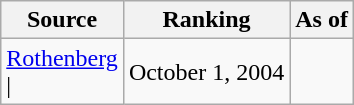<table class="wikitable" style="text-align:center">
<tr>
<th>Source</th>
<th>Ranking</th>
<th>As of</th>
</tr>
<tr>
<td align=left><a href='#'>Rothenberg</a><br>| </td>
<td>October 1, 2004</td>
</tr>
</table>
